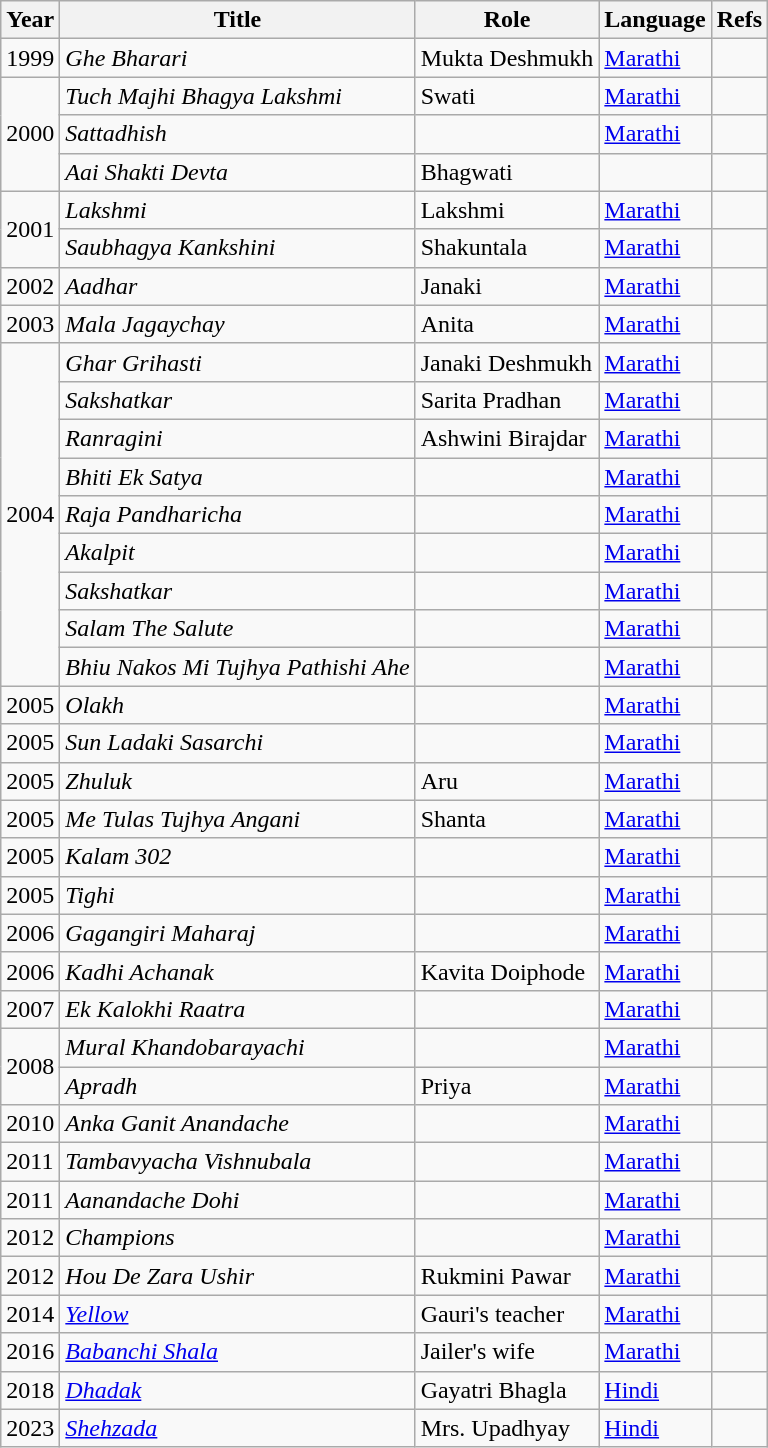<table class="wikitable sortable">
<tr>
<th>Year</th>
<th>Title</th>
<th>Role</th>
<th>Language</th>
<th>Refs</th>
</tr>
<tr>
<td>1999</td>
<td><em>Ghe Bharari</em></td>
<td>Mukta Deshmukh</td>
<td><a href='#'>Marathi</a></td>
<td></td>
</tr>
<tr>
<td rowspan="3">2000</td>
<td><em>Tuch Majhi Bhagya Lakshmi</em></td>
<td>Swati</td>
<td><a href='#'>Marathi</a></td>
<td></td>
</tr>
<tr>
<td><em>Sattadhish</em></td>
<td></td>
<td><a href='#'>Marathi</a></td>
<td></td>
</tr>
<tr>
<td><em>Aai Shakti Devta</em></td>
<td>Bhagwati</td>
<td></td>
<td></td>
</tr>
<tr>
<td rowspan="2">2001</td>
<td><em>Lakshmi</em></td>
<td>Lakshmi</td>
<td><a href='#'>Marathi</a></td>
<td></td>
</tr>
<tr>
<td><em>Saubhagya Kankshini</em></td>
<td>Shakuntala</td>
<td><a href='#'>Marathi</a></td>
<td></td>
</tr>
<tr>
<td>2002</td>
<td><em>Aadhar</em></td>
<td>Janaki</td>
<td><a href='#'>Marathi</a></td>
<td></td>
</tr>
<tr>
<td>2003</td>
<td><em>Mala Jagaychay</em></td>
<td>Anita</td>
<td><a href='#'>Marathi</a></td>
<td></td>
</tr>
<tr>
<td rowspan="9">2004</td>
<td><em>Ghar Grihasti</em></td>
<td>Janaki Deshmukh</td>
<td><a href='#'>Marathi</a></td>
<td></td>
</tr>
<tr>
<td><em>Sakshatkar</em></td>
<td>Sarita Pradhan</td>
<td><a href='#'>Marathi</a></td>
<td></td>
</tr>
<tr>
<td><em>Ranragini</em></td>
<td>Ashwini Birajdar</td>
<td><a href='#'>Marathi</a></td>
<td></td>
</tr>
<tr>
<td><em>Bhiti Ek Satya</em></td>
<td></td>
<td><a href='#'>Marathi</a></td>
<td></td>
</tr>
<tr>
<td><em>Raja Pandharicha</em></td>
<td></td>
<td><a href='#'>Marathi</a></td>
<td></td>
</tr>
<tr>
<td><em>Akalpit</em></td>
<td></td>
<td><a href='#'>Marathi</a></td>
<td></td>
</tr>
<tr>
<td><em>Sakshatkar</em></td>
<td></td>
<td><a href='#'>Marathi</a></td>
<td></td>
</tr>
<tr>
<td><em>Salam The Salute</em></td>
<td></td>
<td><a href='#'>Marathi</a></td>
<td></td>
</tr>
<tr>
<td><em>Bhiu Nakos Mi Tujhya Pathishi Ahe</em></td>
<td></td>
<td><a href='#'>Marathi</a></td>
<td></td>
</tr>
<tr>
<td>2005</td>
<td><em>Olakh</em></td>
<td></td>
<td><a href='#'>Marathi</a></td>
<td></td>
</tr>
<tr>
<td>2005</td>
<td><em>Sun Ladaki Sasarchi</em></td>
<td></td>
<td><a href='#'>Marathi</a></td>
<td></td>
</tr>
<tr>
<td>2005</td>
<td><em>Zhuluk</em></td>
<td>Aru</td>
<td><a href='#'>Marathi</a></td>
<td></td>
</tr>
<tr>
<td>2005</td>
<td><em>Me Tulas Tujhya Angani</em></td>
<td>Shanta</td>
<td><a href='#'>Marathi</a></td>
<td></td>
</tr>
<tr>
<td>2005</td>
<td><em>Kalam 302</em></td>
<td></td>
<td><a href='#'>Marathi</a></td>
<td></td>
</tr>
<tr>
<td>2005</td>
<td><em>Tighi</em></td>
<td></td>
<td><a href='#'>Marathi</a></td>
<td></td>
</tr>
<tr>
<td>2006</td>
<td><em>Gagangiri Maharaj</em></td>
<td></td>
<td><a href='#'>Marathi</a></td>
<td></td>
</tr>
<tr>
<td>2006</td>
<td><em>Kadhi Achanak</em></td>
<td>Kavita Doiphode</td>
<td><a href='#'>Marathi</a></td>
<td></td>
</tr>
<tr>
<td>2007</td>
<td><em>Ek Kalokhi Raatra</em></td>
<td></td>
<td><a href='#'>Marathi</a></td>
<td></td>
</tr>
<tr>
<td rowspan="2">2008</td>
<td><em>Mural Khandobarayachi</em></td>
<td></td>
<td><a href='#'>Marathi</a></td>
<td></td>
</tr>
<tr>
<td><em>Apradh</em></td>
<td>Priya</td>
<td><a href='#'>Marathi</a></td>
<td></td>
</tr>
<tr>
<td>2010</td>
<td><em>Anka Ganit Anandache</em></td>
<td></td>
<td><a href='#'>Marathi</a></td>
<td></td>
</tr>
<tr>
<td>2011</td>
<td><em>Tambavyacha Vishnubala</em></td>
<td></td>
<td><a href='#'>Marathi</a></td>
<td></td>
</tr>
<tr>
<td>2011</td>
<td><em>Aanandache Dohi</em></td>
<td></td>
<td><a href='#'>Marathi</a></td>
<td></td>
</tr>
<tr>
<td>2012</td>
<td><em>Champions</em></td>
<td></td>
<td><a href='#'>Marathi</a></td>
<td></td>
</tr>
<tr>
<td>2012</td>
<td><em>Hou De Zara Ushir</em></td>
<td>Rukmini Pawar</td>
<td><a href='#'>Marathi</a></td>
<td></td>
</tr>
<tr>
<td>2014</td>
<td><em><a href='#'>Yellow</a></em></td>
<td>Gauri's teacher</td>
<td><a href='#'>Marathi</a></td>
<td></td>
</tr>
<tr>
<td>2016</td>
<td><em><a href='#'>Babanchi Shala</a></em></td>
<td>Jailer's wife</td>
<td><a href='#'>Marathi</a></td>
<td></td>
</tr>
<tr>
<td>2018</td>
<td><em><a href='#'>Dhadak</a></em></td>
<td>Gayatri Bhagla</td>
<td><a href='#'>Hindi</a></td>
<td></td>
</tr>
<tr>
<td>2023</td>
<td><em><a href='#'>Shehzada</a></em></td>
<td>Mrs. Upadhyay</td>
<td><a href='#'>Hindi</a></td>
<td></td>
</tr>
</table>
